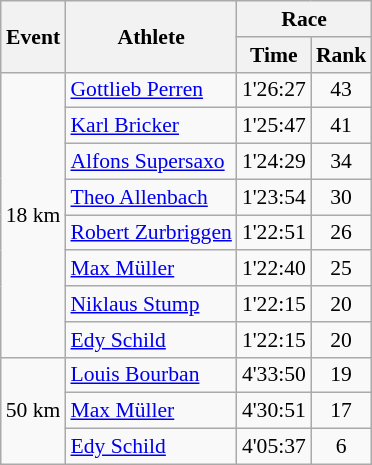<table class="wikitable" border="1" style="font-size:90%; text-align:center;">
<tr>
<th rowspan=2>Event</th>
<th rowspan=2>Athlete</th>
<th colspan=2>Race</th>
</tr>
<tr>
<th>Time</th>
<th>Rank</th>
</tr>
<tr>
<td rowspan=8>18 km</td>
<td style="text-align:left;"><a href='#'>Gottlieb Perren</a></td>
<td>1'26:27</td>
<td>43</td>
</tr>
<tr>
<td style="text-align:left;"><a href='#'>Karl Bricker</a></td>
<td>1'25:47</td>
<td>41</td>
</tr>
<tr>
<td style="text-align:left;"><a href='#'>Alfons Supersaxo</a></td>
<td>1'24:29</td>
<td>34</td>
</tr>
<tr>
<td style="text-align:left;"><a href='#'>Theo Allenbach</a></td>
<td>1'23:54</td>
<td>30</td>
</tr>
<tr>
<td style="text-align:left;"><a href='#'>Robert Zurbriggen</a></td>
<td>1'22:51</td>
<td>26</td>
</tr>
<tr>
<td style="text-align:left;"><a href='#'>Max Müller</a></td>
<td>1'22:40</td>
<td>25</td>
</tr>
<tr>
<td style="text-align:left;"><a href='#'>Niklaus Stump</a></td>
<td>1'22:15</td>
<td>20</td>
</tr>
<tr>
<td style="text-align:left;"><a href='#'>Edy Schild</a></td>
<td>1'22:15</td>
<td>20</td>
</tr>
<tr>
<td rowspan=3>50 km</td>
<td style="text-align:left;"><a href='#'>Louis Bourban</a></td>
<td>4'33:50</td>
<td>19</td>
</tr>
<tr>
<td style="text-align:left;"><a href='#'>Max Müller</a></td>
<td>4'30:51</td>
<td>17</td>
</tr>
<tr>
<td style="text-align:left;"><a href='#'>Edy Schild</a></td>
<td>4'05:37</td>
<td>6</td>
</tr>
</table>
